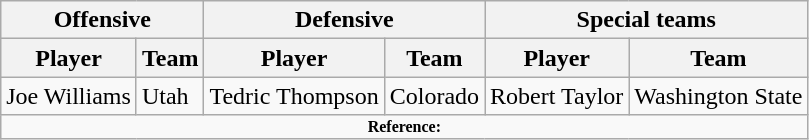<table class="wikitable">
<tr>
<th colspan="2">Offensive</th>
<th colspan="2">Defensive</th>
<th colspan="2">Special teams</th>
</tr>
<tr>
<th>Player</th>
<th>Team</th>
<th>Player</th>
<th>Team</th>
<th>Player</th>
<th>Team</th>
</tr>
<tr>
<td>Joe Williams</td>
<td>Utah</td>
<td>Tedric Thompson</td>
<td>Colorado</td>
<td>Robert Taylor</td>
<td>Washington State</td>
</tr>
<tr>
<td colspan="12"  style="font-size:8pt; text-align:center;"><strong>Reference:</strong></td>
</tr>
</table>
